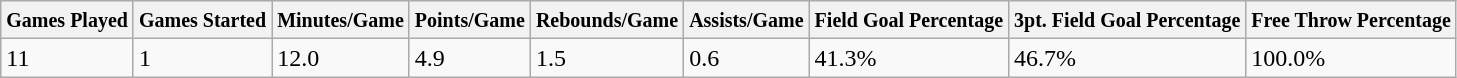<table class="wikitable">
<tr>
<th><small>Games Played</small></th>
<th><small>Games Started</small></th>
<th><small>Minutes/Game</small></th>
<th><small>Points/Game</small></th>
<th><small>Rebounds/Game</small></th>
<th><small>Assists/Game</small></th>
<th><small>Field Goal Percentage</small></th>
<th><small>3pt. Field Goal Percentage</small></th>
<th><small>Free Throw Percentage</small></th>
</tr>
<tr>
<td>11</td>
<td>1</td>
<td>12.0</td>
<td>4.9</td>
<td>1.5</td>
<td>0.6</td>
<td>41.3%</td>
<td>46.7%</td>
<td>100.0%</td>
</tr>
</table>
